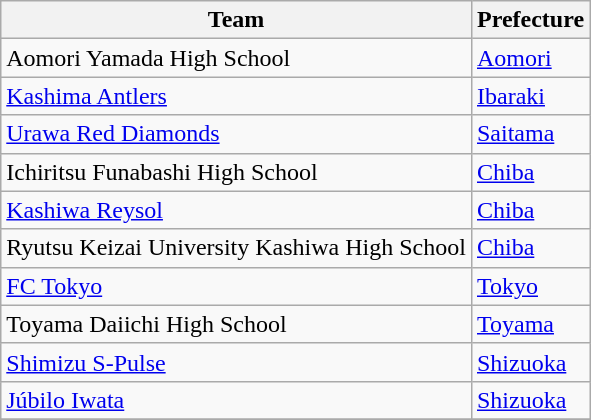<table class="wikitable">
<tr>
<th>Team</th>
<th>Prefecture</th>
</tr>
<tr>
<td>Aomori Yamada High School</td>
<td><a href='#'>Aomori</a></td>
</tr>
<tr>
<td><a href='#'>Kashima Antlers</a></td>
<td><a href='#'>Ibaraki</a></td>
</tr>
<tr>
<td><a href='#'>Urawa Red Diamonds</a></td>
<td><a href='#'>Saitama</a></td>
</tr>
<tr>
<td>Ichiritsu Funabashi High School</td>
<td><a href='#'>Chiba</a></td>
</tr>
<tr>
<td><a href='#'>Kashiwa Reysol</a></td>
<td><a href='#'>Chiba</a></td>
</tr>
<tr>
<td>Ryutsu Keizai University Kashiwa High School </td>
<td><a href='#'>Chiba</a></td>
</tr>
<tr>
<td><a href='#'>FC Tokyo</a></td>
<td><a href='#'>Tokyo</a></td>
</tr>
<tr>
<td>Toyama Daiichi High School </td>
<td><a href='#'>Toyama</a></td>
</tr>
<tr>
<td><a href='#'>Shimizu S-Pulse</a></td>
<td><a href='#'>Shizuoka</a></td>
</tr>
<tr>
<td><a href='#'>Júbilo Iwata</a> </td>
<td><a href='#'>Shizuoka</a></td>
</tr>
<tr>
</tr>
</table>
